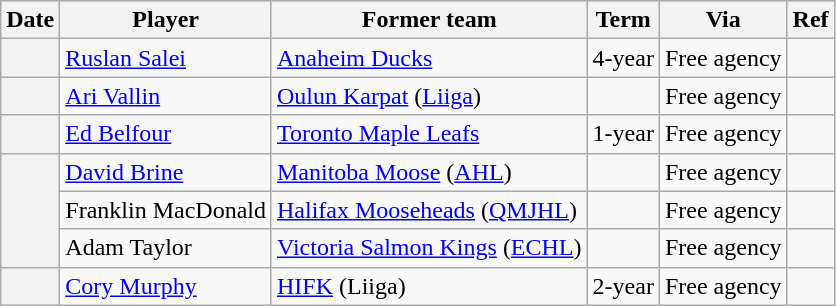<table class="wikitable plainrowheaders">
<tr style="background:#ddd; text-align:center;">
<th>Date</th>
<th>Player</th>
<th>Former team</th>
<th>Term</th>
<th>Via</th>
<th>Ref</th>
</tr>
<tr>
<th scope="row"></th>
<td><a href='#'>Ruslan Salei</a></td>
<td><a href='#'>Anaheim Ducks</a></td>
<td>4-year</td>
<td>Free agency</td>
<td></td>
</tr>
<tr>
<th scope="row"></th>
<td><a href='#'>Ari Vallin</a></td>
<td><a href='#'>Oulun Karpat</a> (<a href='#'>Liiga</a>)</td>
<td></td>
<td>Free agency</td>
<td></td>
</tr>
<tr>
<th scope="row"></th>
<td><a href='#'>Ed Belfour</a></td>
<td><a href='#'>Toronto Maple Leafs</a></td>
<td>1-year</td>
<td>Free agency</td>
<td></td>
</tr>
<tr>
<th scope="row" rowspan=3></th>
<td><a href='#'>David Brine</a></td>
<td><a href='#'>Manitoba Moose</a> (<a href='#'>AHL</a>)</td>
<td></td>
<td>Free agency</td>
<td></td>
</tr>
<tr>
<td>Franklin MacDonald</td>
<td><a href='#'>Halifax Mooseheads</a> (<a href='#'>QMJHL</a>)</td>
<td></td>
<td>Free agency</td>
<td></td>
</tr>
<tr>
<td>Adam Taylor</td>
<td><a href='#'>Victoria Salmon Kings</a> (<a href='#'>ECHL</a>)</td>
<td></td>
<td>Free agency</td>
<td></td>
</tr>
<tr>
<th scope="row"></th>
<td><a href='#'>Cory Murphy</a></td>
<td><a href='#'>HIFK</a> (Liiga)</td>
<td>2-year</td>
<td>Free agency</td>
<td></td>
</tr>
</table>
